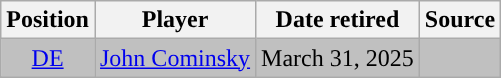<table class="wikitable" style="text-align:center">
<tr>
<th>Position</th>
<th>Player</th>
<th>Date retired</th>
<th>Source</th>
</tr>
<tr bgcolor=silver>
<td><a href='#'>DE</a></td>
<td><a href='#'>John Cominsky</a></td>
<td>March 31, 2025</td>
<td></td>
</tr>
<tr>
</tr>
</table>
